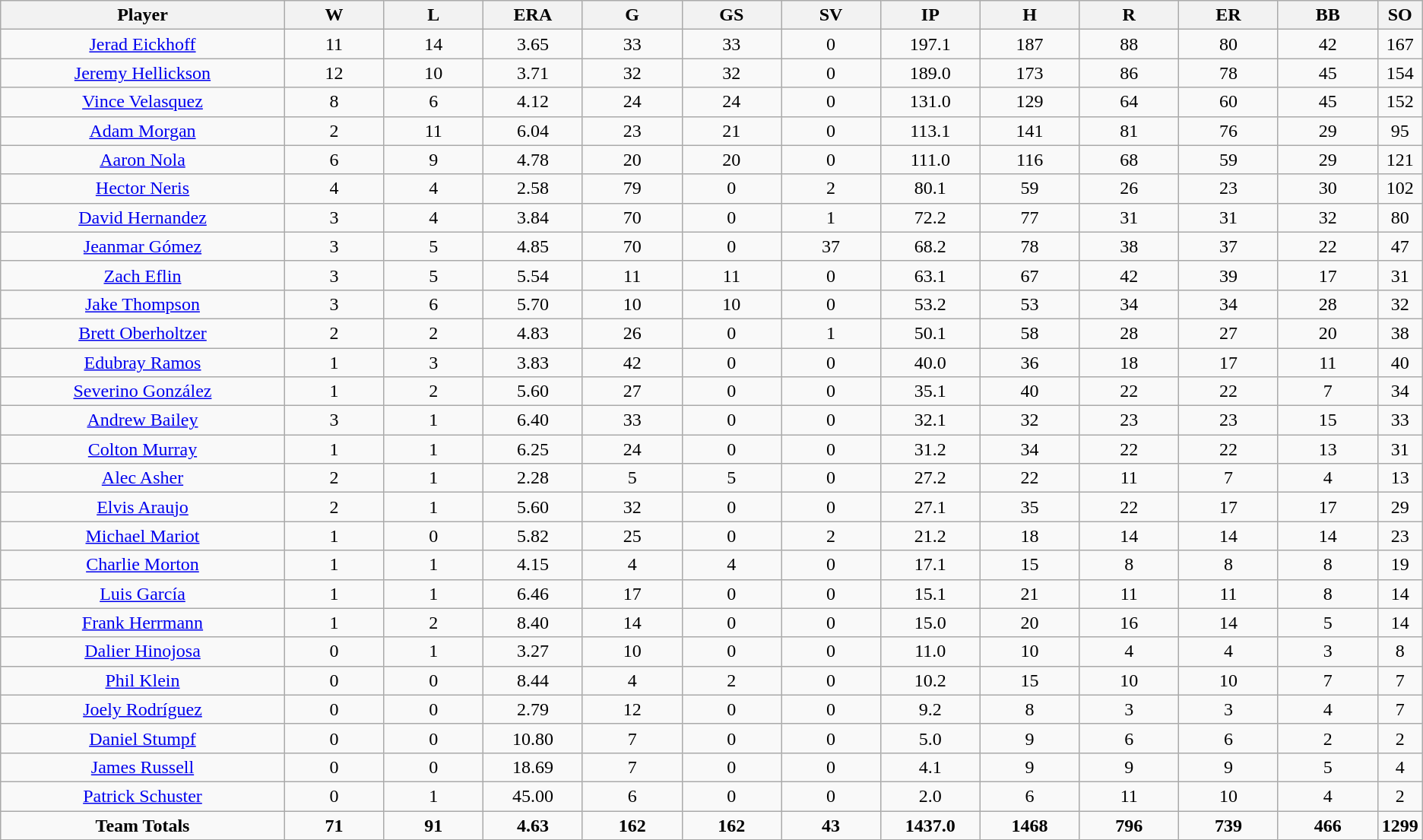<table class=wikitable style="text-align:center">
<tr>
<th bgcolor=#DDDDFF; width="20%">Player</th>
<th bgcolor=#DDDDFF; width="7%">W</th>
<th bgcolor=#DDDDFF; width="7%">L</th>
<th bgcolor=#DDDDFF; width="7%">ERA</th>
<th bgcolor=#DDDDFF; width="7%">G</th>
<th bgcolor=#DDDDFF; width="7%">GS</th>
<th bgcolor=#DDDDFF; width="7%">SV</th>
<th bgcolor=#DDDDFF; width="7%">IP</th>
<th bgcolor=#DDDDFF; width="7%">H</th>
<th bgcolor=#DDDDFF; width="7%">R</th>
<th bgcolor=#DDDDFF; width="7%">ER</th>
<th bgcolor=#DDDDFF; width="7%">BB</th>
<th bgcolor=#DDDDFF; width="7%">SO</th>
</tr>
<tr>
<td><a href='#'>Jerad Eickhoff</a></td>
<td>11</td>
<td>14</td>
<td>3.65</td>
<td>33</td>
<td>33</td>
<td>0</td>
<td>197.1</td>
<td>187</td>
<td>88</td>
<td>80</td>
<td>42</td>
<td>167</td>
</tr>
<tr>
<td><a href='#'>Jeremy Hellickson</a></td>
<td>12</td>
<td>10</td>
<td>3.71</td>
<td>32</td>
<td>32</td>
<td>0</td>
<td>189.0</td>
<td>173</td>
<td>86</td>
<td>78</td>
<td>45</td>
<td>154</td>
</tr>
<tr>
<td><a href='#'>Vince Velasquez</a></td>
<td>8</td>
<td>6</td>
<td>4.12</td>
<td>24</td>
<td>24</td>
<td>0</td>
<td>131.0</td>
<td>129</td>
<td>64</td>
<td>60</td>
<td>45</td>
<td>152</td>
</tr>
<tr>
<td><a href='#'>Adam Morgan</a></td>
<td>2</td>
<td>11</td>
<td>6.04</td>
<td>23</td>
<td>21</td>
<td>0</td>
<td>113.1</td>
<td>141</td>
<td>81</td>
<td>76</td>
<td>29</td>
<td>95</td>
</tr>
<tr>
<td><a href='#'>Aaron Nola</a></td>
<td>6</td>
<td>9</td>
<td>4.78</td>
<td>20</td>
<td>20</td>
<td>0</td>
<td>111.0</td>
<td>116</td>
<td>68</td>
<td>59</td>
<td>29</td>
<td>121</td>
</tr>
<tr>
<td><a href='#'>Hector Neris</a></td>
<td>4</td>
<td>4</td>
<td>2.58</td>
<td>79</td>
<td>0</td>
<td>2</td>
<td>80.1</td>
<td>59</td>
<td>26</td>
<td>23</td>
<td>30</td>
<td>102</td>
</tr>
<tr>
<td><a href='#'>David Hernandez</a></td>
<td>3</td>
<td>4</td>
<td>3.84</td>
<td>70</td>
<td>0</td>
<td>1</td>
<td>72.2</td>
<td>77</td>
<td>31</td>
<td>31</td>
<td>32</td>
<td>80</td>
</tr>
<tr>
<td><a href='#'>Jeanmar Gómez</a></td>
<td>3</td>
<td>5</td>
<td>4.85</td>
<td>70</td>
<td>0</td>
<td>37</td>
<td>68.2</td>
<td>78</td>
<td>38</td>
<td>37</td>
<td>22</td>
<td>47</td>
</tr>
<tr>
<td><a href='#'>Zach Eflin</a></td>
<td>3</td>
<td>5</td>
<td>5.54</td>
<td>11</td>
<td>11</td>
<td>0</td>
<td>63.1</td>
<td>67</td>
<td>42</td>
<td>39</td>
<td>17</td>
<td>31</td>
</tr>
<tr>
<td><a href='#'>Jake Thompson</a></td>
<td>3</td>
<td>6</td>
<td>5.70</td>
<td>10</td>
<td>10</td>
<td>0</td>
<td>53.2</td>
<td>53</td>
<td>34</td>
<td>34</td>
<td>28</td>
<td>32</td>
</tr>
<tr>
<td><a href='#'>Brett Oberholtzer</a></td>
<td>2</td>
<td>2</td>
<td>4.83</td>
<td>26</td>
<td>0</td>
<td>1</td>
<td>50.1</td>
<td>58</td>
<td>28</td>
<td>27</td>
<td>20</td>
<td>38</td>
</tr>
<tr>
<td><a href='#'>Edubray Ramos</a></td>
<td>1</td>
<td>3</td>
<td>3.83</td>
<td>42</td>
<td>0</td>
<td>0</td>
<td>40.0</td>
<td>36</td>
<td>18</td>
<td>17</td>
<td>11</td>
<td>40</td>
</tr>
<tr>
<td><a href='#'>Severino González</a></td>
<td>1</td>
<td>2</td>
<td>5.60</td>
<td>27</td>
<td>0</td>
<td>0</td>
<td>35.1</td>
<td>40</td>
<td>22</td>
<td>22</td>
<td>7</td>
<td>34</td>
</tr>
<tr>
<td><a href='#'>Andrew Bailey</a></td>
<td>3</td>
<td>1</td>
<td>6.40</td>
<td>33</td>
<td>0</td>
<td>0</td>
<td>32.1</td>
<td>32</td>
<td>23</td>
<td>23</td>
<td>15</td>
<td>33</td>
</tr>
<tr>
<td><a href='#'>Colton Murray</a></td>
<td>1</td>
<td>1</td>
<td>6.25</td>
<td>24</td>
<td>0</td>
<td>0</td>
<td>31.2</td>
<td>34</td>
<td>22</td>
<td>22</td>
<td>13</td>
<td>31</td>
</tr>
<tr>
<td><a href='#'>Alec Asher</a></td>
<td>2</td>
<td>1</td>
<td>2.28</td>
<td>5</td>
<td>5</td>
<td>0</td>
<td>27.2</td>
<td>22</td>
<td>11</td>
<td>7</td>
<td>4</td>
<td>13</td>
</tr>
<tr>
<td><a href='#'>Elvis Araujo</a></td>
<td>2</td>
<td>1</td>
<td>5.60</td>
<td>32</td>
<td>0</td>
<td>0</td>
<td>27.1</td>
<td>35</td>
<td>22</td>
<td>17</td>
<td>17</td>
<td>29</td>
</tr>
<tr>
<td><a href='#'>Michael Mariot</a></td>
<td>1</td>
<td>0</td>
<td>5.82</td>
<td>25</td>
<td>0</td>
<td>2</td>
<td>21.2</td>
<td>18</td>
<td>14</td>
<td>14</td>
<td>14</td>
<td>23</td>
</tr>
<tr>
<td><a href='#'>Charlie Morton</a></td>
<td>1</td>
<td>1</td>
<td>4.15</td>
<td>4</td>
<td>4</td>
<td>0</td>
<td>17.1</td>
<td>15</td>
<td>8</td>
<td>8</td>
<td>8</td>
<td>19</td>
</tr>
<tr>
<td><a href='#'>Luis García</a></td>
<td>1</td>
<td>1</td>
<td>6.46</td>
<td>17</td>
<td>0</td>
<td>0</td>
<td>15.1</td>
<td>21</td>
<td>11</td>
<td>11</td>
<td>8</td>
<td>14</td>
</tr>
<tr>
<td><a href='#'>Frank Herrmann</a></td>
<td>1</td>
<td>2</td>
<td>8.40</td>
<td>14</td>
<td>0</td>
<td>0</td>
<td>15.0</td>
<td>20</td>
<td>16</td>
<td>14</td>
<td>5</td>
<td>14</td>
</tr>
<tr>
<td><a href='#'>Dalier Hinojosa</a></td>
<td>0</td>
<td>1</td>
<td>3.27</td>
<td>10</td>
<td>0</td>
<td>0</td>
<td>11.0</td>
<td>10</td>
<td>4</td>
<td>4</td>
<td>3</td>
<td>8</td>
</tr>
<tr>
<td><a href='#'>Phil Klein</a></td>
<td>0</td>
<td>0</td>
<td>8.44</td>
<td>4</td>
<td>2</td>
<td>0</td>
<td>10.2</td>
<td>15</td>
<td>10</td>
<td>10</td>
<td>7</td>
<td>7</td>
</tr>
<tr>
<td><a href='#'>Joely Rodríguez</a></td>
<td>0</td>
<td>0</td>
<td>2.79</td>
<td>12</td>
<td>0</td>
<td>0</td>
<td>9.2</td>
<td>8</td>
<td>3</td>
<td>3</td>
<td>4</td>
<td>7</td>
</tr>
<tr>
<td><a href='#'>Daniel Stumpf</a></td>
<td>0</td>
<td>0</td>
<td>10.80</td>
<td>7</td>
<td>0</td>
<td>0</td>
<td>5.0</td>
<td>9</td>
<td>6</td>
<td>6</td>
<td>2</td>
<td>2</td>
</tr>
<tr>
<td><a href='#'>James Russell</a></td>
<td>0</td>
<td>0</td>
<td>18.69</td>
<td>7</td>
<td>0</td>
<td>0</td>
<td>4.1</td>
<td>9</td>
<td>9</td>
<td>9</td>
<td>5</td>
<td>4</td>
</tr>
<tr>
<td><a href='#'>Patrick Schuster</a></td>
<td>0</td>
<td>1</td>
<td>45.00</td>
<td>6</td>
<td>0</td>
<td>0</td>
<td>2.0</td>
<td>6</td>
<td>11</td>
<td>10</td>
<td>4</td>
<td>2</td>
</tr>
<tr>
<td><strong>Team Totals</strong></td>
<td><strong>71</strong></td>
<td><strong>91</strong></td>
<td><strong>4.63</strong></td>
<td><strong>162</strong></td>
<td><strong>162</strong></td>
<td><strong>43</strong></td>
<td><strong>1437.0</strong></td>
<td><strong>1468</strong></td>
<td><strong>796</strong></td>
<td><strong>739</strong></td>
<td><strong>466</strong></td>
<td><strong>1299</strong></td>
</tr>
</table>
